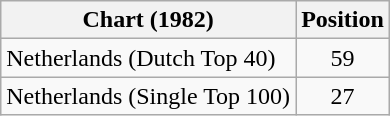<table class="wikitable sortable">
<tr>
<th>Chart (1982)</th>
<th>Position</th>
</tr>
<tr>
<td>Netherlands (Dutch Top 40)</td>
<td align="center">59</td>
</tr>
<tr>
<td>Netherlands (Single Top 100)</td>
<td align="center">27</td>
</tr>
</table>
